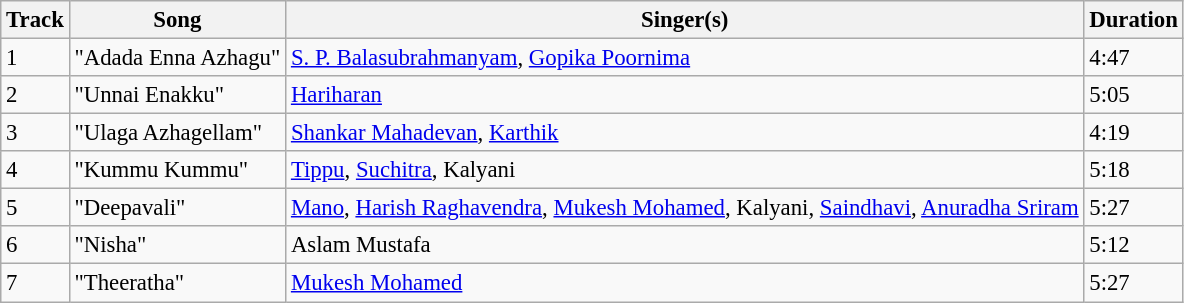<table class="wikitable" style="font-size:95%;">
<tr>
<th>Track</th>
<th>Song</th>
<th>Singer(s)</th>
<th>Duration</th>
</tr>
<tr>
<td>1</td>
<td>"Adada Enna Azhagu"</td>
<td><a href='#'>S. P. Balasubrahmanyam</a>, <a href='#'>Gopika Poornima</a></td>
<td>4:47</td>
</tr>
<tr>
<td>2</td>
<td>"Unnai Enakku"</td>
<td><a href='#'>Hariharan</a></td>
<td>5:05</td>
</tr>
<tr>
<td>3</td>
<td>"Ulaga Azhagellam"</td>
<td><a href='#'>Shankar Mahadevan</a>, <a href='#'>Karthik</a></td>
<td>4:19</td>
</tr>
<tr>
<td>4</td>
<td>"Kummu Kummu"</td>
<td><a href='#'>Tippu</a>, <a href='#'>Suchitra</a>, Kalyani</td>
<td>5:18</td>
</tr>
<tr>
<td>5</td>
<td>"Deepavali"</td>
<td><a href='#'>Mano</a>, <a href='#'>Harish Raghavendra</a>, <a href='#'>Mukesh Mohamed</a>, Kalyani, <a href='#'>Saindhavi</a>, <a href='#'>Anuradha Sriram</a></td>
<td>5:27</td>
</tr>
<tr>
<td>6</td>
<td>"Nisha"</td>
<td>Aslam Mustafa</td>
<td>5:12</td>
</tr>
<tr>
<td>7</td>
<td>"Theeratha"</td>
<td><a href='#'>Mukesh Mohamed</a></td>
<td>5:27</td>
</tr>
</table>
